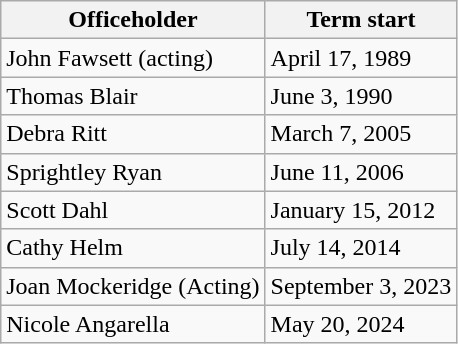<table class="wikitable sortable">
<tr style="vertical-align:bottom;">
<th>Officeholder</th>
<th>Term start</th>
</tr>
<tr>
<td>John Fawsett (acting)</td>
<td>April 17, 1989</td>
</tr>
<tr>
<td>Thomas Blair</td>
<td>June 3, 1990</td>
</tr>
<tr>
<td>Debra Ritt</td>
<td>March 7, 2005</td>
</tr>
<tr>
<td>Sprightley Ryan</td>
<td>June 11, 2006<br></td>
</tr>
<tr>
<td>Scott Dahl</td>
<td>January 15, 2012</td>
</tr>
<tr>
<td>Cathy Helm</td>
<td>July 14, 2014</td>
</tr>
<tr>
<td>Joan Mockeridge (Acting)</td>
<td>September 3, 2023</td>
</tr>
<tr>
<td>Nicole Angarella</td>
<td>May 20, 2024</td>
</tr>
</table>
